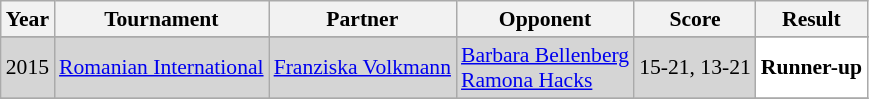<table class="sortable wikitable" style="font-size: 90%;">
<tr>
<th>Year</th>
<th>Tournament</th>
<th>Partner</th>
<th>Opponent</th>
<th>Score</th>
<th>Result</th>
</tr>
<tr>
</tr>
<tr style="background:#D5D5D5">
<td align="center">2015</td>
<td align="left"><a href='#'>Romanian International</a></td>
<td align="left"> <a href='#'>Franziska Volkmann</a></td>
<td align="left"> <a href='#'>Barbara Bellenberg</a> <br>  <a href='#'>Ramona Hacks</a></td>
<td align="left">15-21, 13-21</td>
<td style="text-align:left; background:white"> <strong>Runner-up</strong></td>
</tr>
<tr>
</tr>
</table>
